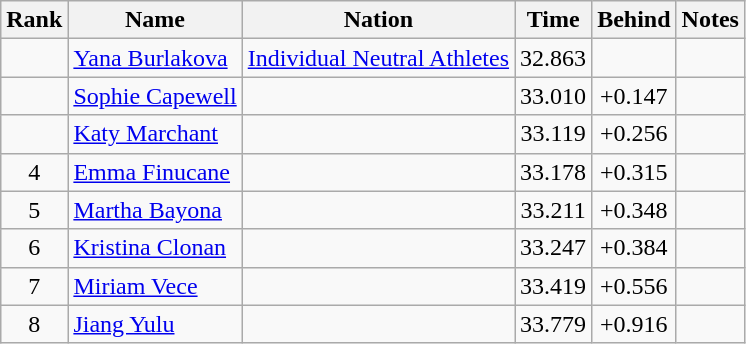<table class="wikitable sortable" style="text-align:center">
<tr>
<th>Rank</th>
<th>Name</th>
<th>Nation</th>
<th>Time</th>
<th>Behind</th>
<th>Notes</th>
</tr>
<tr>
<td></td>
<td align=left><a href='#'>Yana Burlakova</a></td>
<td align=left><a href='#'>Individual Neutral Athletes</a></td>
<td>32.863</td>
<td></td>
<td></td>
</tr>
<tr>
<td></td>
<td align=left><a href='#'>Sophie Capewell</a></td>
<td align=left></td>
<td>33.010</td>
<td>+0.147</td>
<td></td>
</tr>
<tr>
<td></td>
<td align=left><a href='#'>Katy Marchant</a></td>
<td align=left></td>
<td>33.119</td>
<td>+0.256</td>
<td></td>
</tr>
<tr>
<td>4</td>
<td align=left><a href='#'>Emma Finucane</a></td>
<td align=left></td>
<td>33.178</td>
<td>+0.315</td>
<td></td>
</tr>
<tr>
<td>5</td>
<td align=left><a href='#'>Martha Bayona</a></td>
<td align=left></td>
<td>33.211</td>
<td>+0.348</td>
<td></td>
</tr>
<tr>
<td>6</td>
<td align=left><a href='#'>Kristina Clonan</a></td>
<td align=left></td>
<td>33.247</td>
<td>+0.384</td>
<td></td>
</tr>
<tr>
<td>7</td>
<td align=left><a href='#'>Miriam Vece</a></td>
<td align=left></td>
<td>33.419</td>
<td>+0.556</td>
<td></td>
</tr>
<tr>
<td>8</td>
<td align=left><a href='#'>Jiang Yulu</a></td>
<td align=left></td>
<td>33.779</td>
<td>+0.916</td>
<td></td>
</tr>
</table>
